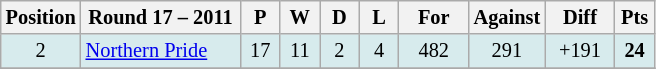<table class="wikitable" style="text-align:center; font-size:85%;">
<tr>
<th width=40 abbr="Position">Position</th>
<th width=100>Round 17 – 2011</th>
<th width=20 abbr="Played">P</th>
<th width=20 abbr="Won">W</th>
<th width=20 abbr="Drawn">D</th>
<th width=20 abbr="Lost">L</th>
<th width=40 abbr="Points for">For</th>
<th width=40 abbr="Points against">Against</th>
<th width=40 abbr="Points difference">Diff</th>
<th width=20 abbr="Points">Pts</th>
</tr>
<tr style="background: #d7ebed;">
<td>2</td>
<td style="text-align:left;"> <a href='#'>Northern Pride</a></td>
<td>17</td>
<td>11</td>
<td>2</td>
<td>4</td>
<td>482</td>
<td>291</td>
<td>+191</td>
<td><strong>24</strong></td>
</tr>
<tr>
</tr>
</table>
